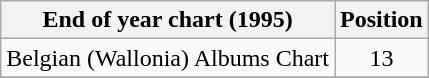<table class="wikitable sortable">
<tr>
<th>End of year chart (1995)</th>
<th>Position</th>
</tr>
<tr>
<td>Belgian (Wallonia) Albums Chart</td>
<td align="center">13</td>
</tr>
<tr>
</tr>
</table>
